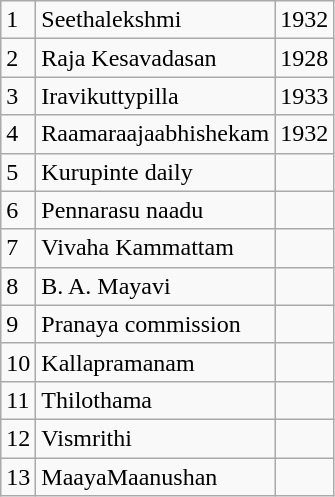<table class="wikitable">
<tr>
<td>1</td>
<td>Seethalekshmi</td>
<td>1932</td>
</tr>
<tr>
<td>2</td>
<td>Raja Kesavadasan</td>
<td>1928</td>
</tr>
<tr>
<td>3</td>
<td>Iravikuttypilla</td>
<td>1933</td>
</tr>
<tr>
<td>4</td>
<td>Raamaraajaabhishekam</td>
<td>1932</td>
</tr>
<tr>
<td>5</td>
<td>Kurupinte daily</td>
<td></td>
</tr>
<tr>
<td>6</td>
<td>Pennarasu naadu</td>
<td></td>
</tr>
<tr എം എൽസി കഥകൾ>
<td>7</td>
<td>Vivaha Kammattam</td>
<td></td>
</tr>
<tr>
<td>8</td>
<td>B. A. Mayavi</td>
<td></td>
</tr>
<tr>
<td>9</td>
<td>Pranaya commission</td>
<td></td>
</tr>
<tr>
<td>10</td>
<td>Kallapramanam</td>
<td></td>
</tr>
<tr>
<td>11</td>
<td>Thilothama</td>
<td></td>
</tr>
<tr>
<td>12</td>
<td>Vismrithi</td>
<td></td>
</tr>
<tr>
<td>13</td>
<td>MaayaMaanushan</td>
<td></td>
</tr>
</table>
